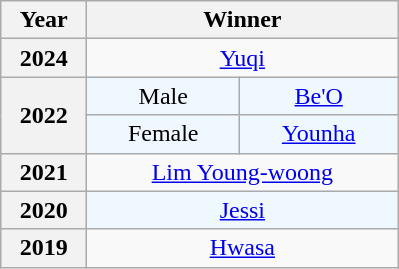<table class="wikitable plainrowheaders" style="text-align: center">
<tr>
<th scope="col" width="50">Year</th>
<th scope="col" width="200" colspan="2">Winner</th>
</tr>
<tr>
<th scope="row" style="text-align:center;">2024</th>
<td colspan="2"><a href='#'>Yuqi</a></td>
</tr>
<tr style="background:#F0F8FF">
<th scope="row" style="text-align:center;" rowspan="2">2022</th>
<td>Male</td>
<td><a href='#'>Be'O</a></td>
</tr>
<tr style="background:#F0F8FF">
<td>Female</td>
<td><a href='#'>Younha</a></td>
</tr>
<tr>
<th scope="row" style="text-align:center;">2021</th>
<td colspan="2"><a href='#'>Lim Young-woong</a></td>
</tr>
<tr style="background:#F0F8FF">
<th scope="row" style="text-align:center;">2020</th>
<td colspan="2"><a href='#'>Jessi</a></td>
</tr>
<tr>
<th scope="row" style="text-align:center;">2019</th>
<td colspan="2"><a href='#'>Hwasa</a></td>
</tr>
</table>
